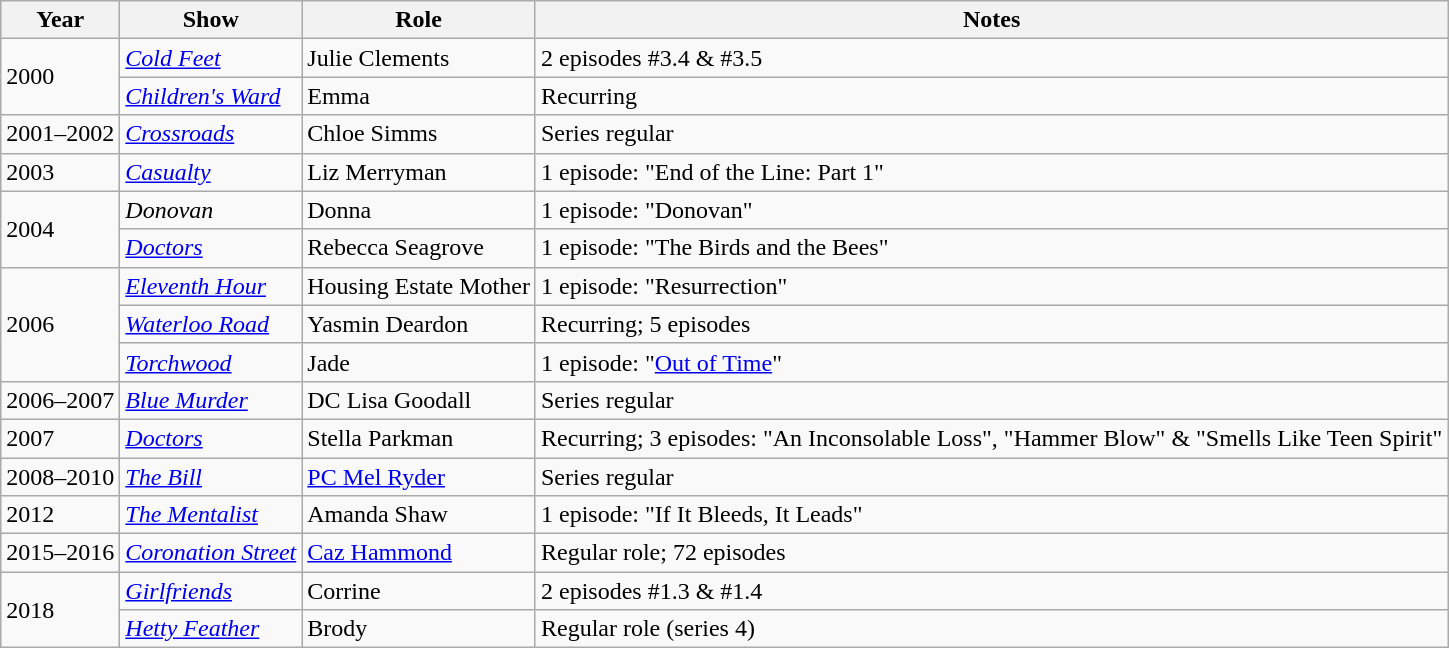<table class="wikitable">
<tr>
<th>Year</th>
<th>Show</th>
<th>Role</th>
<th>Notes</th>
</tr>
<tr>
<td rowspan="2">2000</td>
<td><em><a href='#'>Cold Feet</a></em></td>
<td>Julie Clements</td>
<td>2 episodes #3.4 & #3.5</td>
</tr>
<tr>
<td><em><a href='#'>Children's Ward</a></em></td>
<td>Emma</td>
<td>Recurring</td>
</tr>
<tr>
<td rowspan="1">2001–2002</td>
<td><em><a href='#'>Crossroads</a></em></td>
<td>Chloe Simms</td>
<td>Series regular</td>
</tr>
<tr>
<td rowspan="1">2003</td>
<td><em><a href='#'>Casualty</a></em></td>
<td>Liz Merryman</td>
<td>1 episode: "End of the Line: Part 1"</td>
</tr>
<tr>
<td rowspan="2">2004</td>
<td><em>Donovan</em></td>
<td>Donna</td>
<td>1 episode: "Donovan"</td>
</tr>
<tr>
<td><em><a href='#'>Doctors</a></em></td>
<td>Rebecca Seagrove</td>
<td>1 episode: "The Birds and the Bees"</td>
</tr>
<tr>
<td rowspan="3">2006</td>
<td><em><a href='#'>Eleventh Hour</a></em></td>
<td>Housing Estate Mother</td>
<td>1 episode: "Resurrection"</td>
</tr>
<tr>
<td><em><a href='#'>Waterloo Road</a></em></td>
<td>Yasmin Deardon</td>
<td>Recurring; 5 episodes</td>
</tr>
<tr>
<td><em><a href='#'>Torchwood</a></em></td>
<td>Jade</td>
<td>1 episode: "<a href='#'>Out of Time</a>"</td>
</tr>
<tr>
<td rowspan="1">2006–2007</td>
<td><em><a href='#'>Blue Murder</a></em></td>
<td>DC Lisa Goodall</td>
<td>Series regular</td>
</tr>
<tr>
<td rowspan="1">2007</td>
<td><em><a href='#'>Doctors</a></em></td>
<td>Stella Parkman</td>
<td>Recurring; 3 episodes: "An Inconsolable Loss",  "Hammer Blow" & "Smells Like Teen Spirit"</td>
</tr>
<tr>
<td rowspan="1">2008–2010</td>
<td><em><a href='#'>The Bill</a></em></td>
<td><a href='#'>PC Mel Ryder</a></td>
<td>Series regular</td>
</tr>
<tr>
<td rowspan="1">2012</td>
<td><em><a href='#'>The Mentalist</a></em></td>
<td>Amanda Shaw</td>
<td>1 episode: "If It Bleeds, It Leads"</td>
</tr>
<tr>
<td rowspan="1">2015–2016</td>
<td><em><a href='#'>Coronation Street</a></em></td>
<td><a href='#'>Caz Hammond</a></td>
<td>Regular role; 72 episodes</td>
</tr>
<tr>
<td rowspan="2">2018</td>
<td><em><a href='#'>Girlfriends</a></em></td>
<td>Corrine</td>
<td>2 episodes #1.3 & #1.4</td>
</tr>
<tr>
<td><em><a href='#'>Hetty Feather</a></em></td>
<td>Brody</td>
<td>Regular role (series 4)</td>
</tr>
</table>
